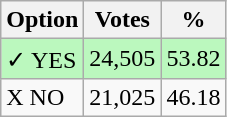<table class="wikitable">
<tr>
<th>Option</th>
<th>Votes</th>
<th>%</th>
</tr>
<tr>
<td style=background:#bbf8be>✓ YES</td>
<td style=background:#bbf8be>24,505</td>
<td style=background:#bbf8be>53.82</td>
</tr>
<tr>
<td>X NO</td>
<td>21,025</td>
<td>46.18</td>
</tr>
</table>
